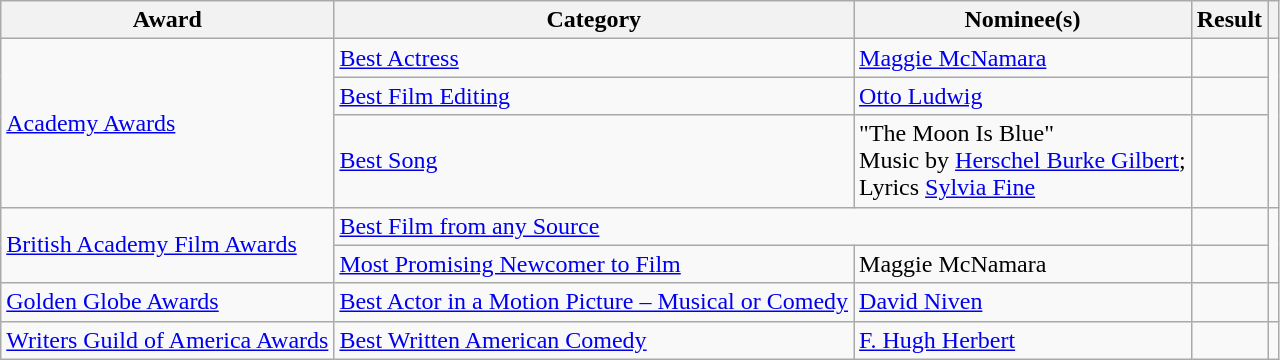<table class="wikitable plainrowheaders">
<tr>
<th>Award</th>
<th>Category</th>
<th>Nominee(s)</th>
<th>Result</th>
<th></th>
</tr>
<tr>
<td rowspan="3"><a href='#'>Academy Awards</a></td>
<td><a href='#'>Best Actress</a></td>
<td><a href='#'>Maggie McNamara</a></td>
<td></td>
<td style="text-align:center;" rowspan="3"></td>
</tr>
<tr>
<td><a href='#'>Best Film Editing</a></td>
<td><a href='#'>Otto Ludwig</a></td>
<td></td>
</tr>
<tr>
<td><a href='#'>Best Song</a></td>
<td>"The Moon Is Blue" <br> Music by <a href='#'>Herschel Burke Gilbert</a>; <br> Lyrics <a href='#'>Sylvia Fine</a></td>
<td></td>
</tr>
<tr>
<td rowspan="2"><a href='#'>British Academy Film Awards</a></td>
<td colspan="2"><a href='#'>Best Film from any Source</a></td>
<td></td>
<td style="text-align:center;" rowspan="2"></td>
</tr>
<tr>
<td><a href='#'>Most Promising Newcomer to Film</a></td>
<td>Maggie McNamara</td>
<td></td>
</tr>
<tr>
<td><a href='#'>Golden Globe Awards</a></td>
<td><a href='#'>Best Actor in a Motion Picture – Musical or Comedy</a></td>
<td><a href='#'>David Niven</a></td>
<td></td>
<td style="text-align:center;"></td>
</tr>
<tr>
<td><a href='#'>Writers Guild of America Awards</a></td>
<td><a href='#'>Best Written American Comedy</a></td>
<td><a href='#'>F. Hugh Herbert</a></td>
<td></td>
<td style="text-align:center;"></td>
</tr>
</table>
